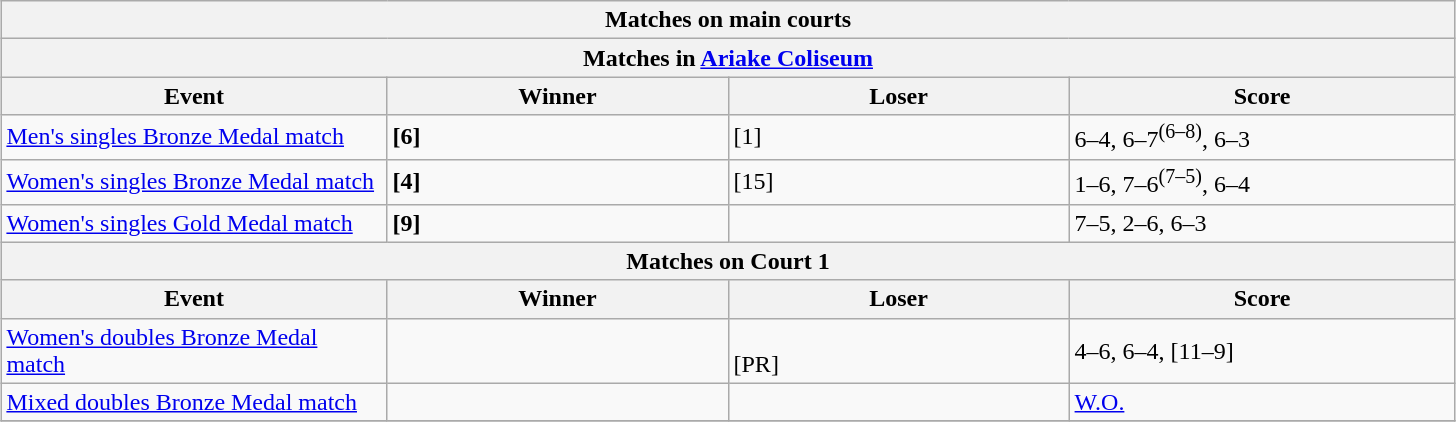<table class="wikitable collapsible uncollapsed" style="margin:auto;">
<tr>
<th colspan="4" style="white-space:nowrap;">Matches on main courts</th>
</tr>
<tr>
<th colspan="4">Matches in <a href='#'>Ariake Coliseum</a></th>
</tr>
<tr>
<th width="250">Event</th>
<th width="220">Winner</th>
<th width="220">Loser</th>
<th width="250">Score</th>
</tr>
<tr>
<td><a href='#'>Men's singles Bronze Medal match</a></td>
<td><strong> [6]</strong></td>
<td> [1]</td>
<td>6–4, 6–7<sup>(6–8)</sup>, 6–3</td>
</tr>
<tr>
<td><a href='#'>Women's singles Bronze Medal match</a></td>
<td><strong> [4]</strong></td>
<td> [15]</td>
<td>1–6, 7–6<sup>(7–5)</sup>, 6–4</td>
</tr>
<tr>
<td><a href='#'>Women's singles Gold Medal match</a></td>
<td><strong> [9]</strong></td>
<td></td>
<td>7–5, 2–6, 6–3</td>
</tr>
<tr>
<th colspan="4">Matches on Court 1</th>
</tr>
<tr>
<th width="220">Event</th>
<th width="220">Winner</th>
<th width="220">Loser</th>
<th width="250">Score</th>
</tr>
<tr>
<td><a href='#'>Women's doubles Bronze Medal match</a></td>
<td><strong></strong><br><strong></strong></td>
<td><br> [PR]</td>
<td>4–6, 6–4, [11–9]</td>
</tr>
<tr>
<td><a href='#'>Mixed doubles Bronze Medal match</a></td>
<td><strong><br></strong></td>
<td><br></td>
<td><a href='#'>W.O.</a></td>
</tr>
<tr>
</tr>
</table>
